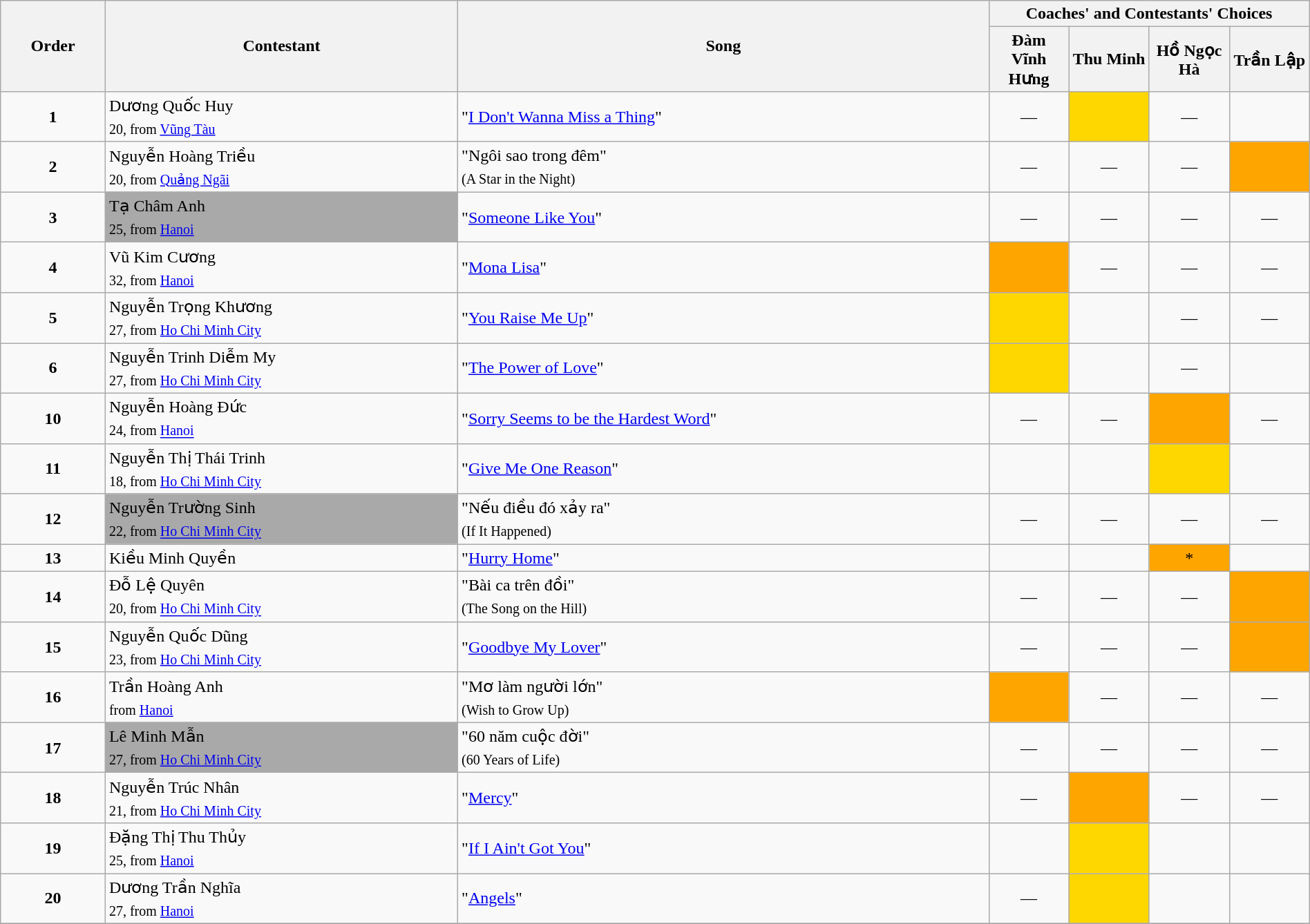<table class="wikitable" style="width:100%;">
<tr>
<th rowspan=2>Order</th>
<th rowspan=2>Contestant</th>
<th rowspan=2>Song</th>
<th colspan=4>Coaches' and Contestants' Choices</th>
</tr>
<tr>
<th width="70">Đàm Vĩnh Hưng</th>
<th width="70">Thu Minh</th>
<th width="70">Hồ Ngọc Hà</th>
<th width="70">Trần Lập</th>
</tr>
<tr>
<td align="center"><strong>1</strong></td>
<td>Dương Quốc Huy<br><sub>20, from <a href='#'>Vũng Tàu</a></sub></td>
<td>"<a href='#'>I Don't Wanna Miss a Thing</a>"</td>
<td align="center">—</td>
<td style="background:gold;text-align:center;"></td>
<td align="center">—</td>
<td style="text-align:center;"></td>
</tr>
<tr>
<td align="center"><strong>2</strong></td>
<td>Nguyễn Hoàng Triều<br><sub>20, from <a href='#'>Quảng Ngãi</a></sub></td>
<td>"Ngôi sao trong đêm"<br><sub>(A Star in the Night)</sub></td>
<td align="center">—</td>
<td align="center">—</td>
<td align="center">—</td>
<td style="background:orange;text-align:center;"></td>
</tr>
<tr>
<td align="center"><strong>3</strong></td>
<td style="background:darkgrey;text-align:left;">Tạ Châm Anh<br><sub>25, from <a href='#'>Hanoi</a></sub></td>
<td>"<a href='#'>Someone Like You</a>"</td>
<td align="center">—</td>
<td align="center">—</td>
<td align="center">—</td>
<td align="center">—</td>
</tr>
<tr>
<td align="center"><strong>4</strong></td>
<td>Vũ Kim Cương<br><sub>32, from <a href='#'>Hanoi</a></sub></td>
<td>"<a href='#'>Mona Lisa</a>"</td>
<td style="background:orange;text-align:center;"></td>
<td align="center">—</td>
<td align="center">—</td>
<td align="center">—</td>
</tr>
<tr>
<td align="center"><strong>5</strong></td>
<td>Nguyễn Trọng Khương<br><sub>27, from <a href='#'>Ho Chi Minh City</a></sub></td>
<td>"<a href='#'>You Raise Me Up</a>"</td>
<td style="background:gold;text-align:center;"></td>
<td style="text-align:center;"></td>
<td align="center">—</td>
<td align="center">—</td>
</tr>
<tr>
<td align="center"><strong>6</strong></td>
<td>Nguyễn Trinh Diễm My<br><sub>27, from <a href='#'>Ho Chi Minh City</a></sub></td>
<td>"<a href='#'>The Power of Love</a>"</td>
<td style="background:gold;text-align:center;"></td>
<td style="text-align:center;"></td>
<td align="center">—</td>
<td style="text-align:center;"></td>
</tr>
<tr>
<td align="center"><strong>10</strong></td>
<td>Nguyễn Hoàng Đức<br><sub>24, from <a href='#'>Hanoi</a></sub></td>
<td>"<a href='#'>Sorry Seems to be the Hardest Word</a>"</td>
<td align="center">—</td>
<td align="center">—</td>
<td style="background:orange;text-align:center;"></td>
<td align="center">—</td>
</tr>
<tr>
<td align="center"><strong>11</strong></td>
<td>Nguyễn Thị Thái Trinh<br><sub>18, from <a href='#'>Ho Chi Minh City</a></sub></td>
<td>"<a href='#'>Give Me One Reason</a>"</td>
<td style="text-align:center;"></td>
<td style="text-align:center;"></td>
<td style="background:gold;text-align:center;"></td>
<td style="text-align:center;"></td>
</tr>
<tr>
<td align="center"><strong>12</strong></td>
<td style="background:darkgrey;text-align:left;">Nguyễn Trường Sinh<br><sub>22, from <a href='#'>Ho Chi Minh City</a></sub></td>
<td>"Nếu điều đó xảy ra"<br><sub>(If It Happened)</sub></td>
<td align="center">—</td>
<td align="center">—</td>
<td align="center">—</td>
<td align="center">—</td>
</tr>
<tr>
<td align="center"><strong>13</strong></td>
<td>Kiều Minh Quyền</td>
<td>"<a href='#'>Hurry Home</a>"</td>
<td></td>
<td></td>
<td style="background:orange;text-align:center;">*</td>
<td></td>
</tr>
<tr>
<td align="center"><strong>14</strong></td>
<td>Đỗ Lệ Quyên<br><sub>20, from <a href='#'>Ho Chi Minh City</a></sub></td>
<td>"Bài ca trên đồi"<br><sub>(The Song on the Hill)</sub></td>
<td align="center">—</td>
<td align="center">—</td>
<td align="center">—</td>
<td style="background:orange;text-align:center;"></td>
</tr>
<tr>
<td align="center"><strong>15</strong></td>
<td>Nguyễn Quốc Dũng<br><sub>23, from <a href='#'>Ho Chi Minh City</a></sub></td>
<td>"<a href='#'>Goodbye My Lover</a>"</td>
<td align="center">—</td>
<td align="center">—</td>
<td align="center">—</td>
<td style="background:orange;text-align:center;"></td>
</tr>
<tr>
<td align="center"><strong>16</strong></td>
<td>Trần Hoàng Anh<br><sub>from <a href='#'>Hanoi</a></sub></td>
<td>"Mơ làm người lớn"<br><sub>(Wish to Grow Up)</sub></td>
<td style="background:orange;text-align:center;"></td>
<td align="center">—</td>
<td align="center">—</td>
<td align="center">—</td>
</tr>
<tr>
<td align="center"><strong>17</strong></td>
<td style="background:darkgrey;text-align:left;">Lê Minh Mẫn<br><sub>27, from <a href='#'>Ho Chi Minh City</a></sub></td>
<td>"60 năm cuộc đời"<br><sub>(60 Years of Life)</sub></td>
<td align="center">—</td>
<td align="center">—</td>
<td align="center">—</td>
<td align="center">—</td>
</tr>
<tr>
<td align="center"><strong>18</strong></td>
<td>Nguyễn Trúc Nhân<br><sub>21, from <a href='#'>Ho Chi Minh City</a></sub></td>
<td>"<a href='#'>Mercy</a>"</td>
<td align="center">—</td>
<td style="background:orange;text-align:center;"></td>
<td align="center">—</td>
<td align="center">—</td>
</tr>
<tr>
<td align="center"><strong>19</strong></td>
<td>Đặng Thị Thu Thủy<br><sub>25, from <a href='#'>Hanoi</a></sub></td>
<td>"<a href='#'>If I Ain't Got You</a>"</td>
<td style="text-align:center;"></td>
<td style="background:gold;text-align:center;"></td>
<td style="text-align:center;"></td>
<td style="text-align:center;"></td>
</tr>
<tr>
<td align="center"><strong>20</strong></td>
<td>Dương Trần Nghĩa<br><sub>27, from <a href='#'>Hanoi</a></sub></td>
<td>"<a href='#'>Angels</a>"</td>
<td align="center">—</td>
<td style="background:gold;text-align:center;"></td>
<td style="text-align:center;"></td>
<td style="text-align:center;"></td>
</tr>
<tr>
</tr>
</table>
